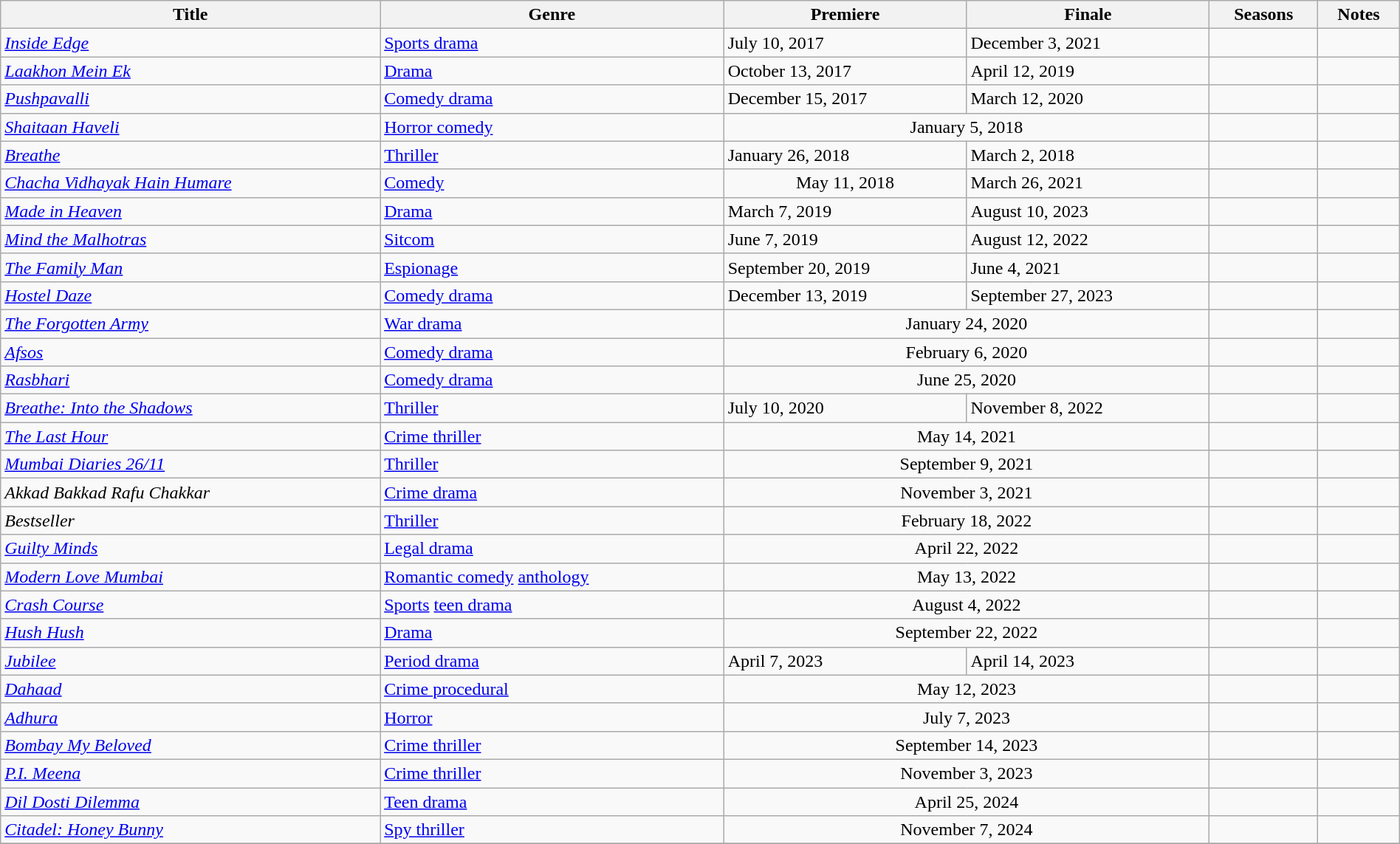<table class="wikitable sortable" style="width:100%;">
<tr>
<th>Title</th>
<th>Genre</th>
<th>Premiere</th>
<th>Finale</th>
<th>Seasons</th>
<th>Notes</th>
</tr>
<tr>
<td><em><a href='#'>Inside Edge</a></em></td>
<td><a href='#'>Sports drama</a></td>
<td>July 10, 2017</td>
<td>December 3, 2021</td>
<td></td>
<td></td>
</tr>
<tr>
<td><em><a href='#'>Laakhon Mein Ek</a></em></td>
<td><a href='#'>Drama</a></td>
<td>October 13, 2017</td>
<td>April 12, 2019</td>
<td></td>
<td></td>
</tr>
<tr>
<td><em><a href='#'>Pushpavalli</a></em></td>
<td><a href='#'>Comedy drama</a></td>
<td>December 15, 2017</td>
<td>March 12, 2020</td>
<td></td>
<td></td>
</tr>
<tr>
<td><em><a href='#'>Shaitaan Haveli</a></em></td>
<td><a href='#'>Horror comedy</a></td>
<td colspan="2" style="text-align:center">January 5, 2018</td>
<td></td>
<td></td>
</tr>
<tr>
<td><em><a href='#'>Breathe</a></em></td>
<td><a href='#'>Thriller</a></td>
<td>January 26, 2018</td>
<td>March 2, 2018</td>
<td></td>
<td></td>
</tr>
<tr>
<td><em><a href='#'>Chacha Vidhayak Hain Humare</a></em></td>
<td><a href='#'>Comedy</a></td>
<td style="text-align:center">May 11, 2018</td>
<td>March 26, 2021</td>
<td></td>
<td></td>
</tr>
<tr>
<td><em><a href='#'>Made in Heaven</a></em></td>
<td><a href='#'>Drama</a></td>
<td>March 7, 2019</td>
<td>August 10, 2023</td>
<td></td>
<td></td>
</tr>
<tr>
<td><em><a href='#'>Mind the Malhotras</a></em></td>
<td><a href='#'>Sitcom</a></td>
<td>June 7, 2019</td>
<td>August 12, 2022</td>
<td></td>
<td></td>
</tr>
<tr>
<td><em><a href='#'>The Family Man</a></em></td>
<td><a href='#'>Espionage</a></td>
<td>September 20, 2019</td>
<td>June 4, 2021</td>
<td></td>
<td></td>
</tr>
<tr>
<td><em><a href='#'>Hostel Daze</a></em></td>
<td><a href='#'>Comedy drama</a></td>
<td>December 13, 2019</td>
<td>September 27, 2023</td>
<td></td>
<td></td>
</tr>
<tr>
<td><em><a href='#'>The Forgotten Army</a></em></td>
<td><a href='#'>War drama</a></td>
<td colspan="2" style="text-align:center">January 24, 2020</td>
<td></td>
<td></td>
</tr>
<tr>
<td><em><a href='#'>Afsos</a></em></td>
<td><a href='#'>Comedy drama</a></td>
<td colspan="2" style="text-align:center">February 6, 2020</td>
<td></td>
<td></td>
</tr>
<tr>
<td><em><a href='#'>Rasbhari</a></em></td>
<td><a href='#'>Comedy drama</a></td>
<td colspan="2" style="text-align:center">June 25, 2020</td>
<td></td>
<td></td>
</tr>
<tr>
<td><em><a href='#'>Breathe: Into the Shadows</a></em></td>
<td><a href='#'>Thriller</a></td>
<td>July 10, 2020</td>
<td>November 8, 2022</td>
<td></td>
<td></td>
</tr>
<tr>
<td><em><a href='#'>The Last Hour</a></em></td>
<td><a href='#'>Crime thriller</a></td>
<td colspan="2" style="text-align:center">May 14, 2021</td>
<td></td>
<td></td>
</tr>
<tr>
<td><em><a href='#'>Mumbai Diaries 26/11</a></em></td>
<td><a href='#'>Thriller</a></td>
<td colspan="2" style="text-align:center">September 9, 2021</td>
<td></td>
<td></td>
</tr>
<tr>
<td><em>Akkad Bakkad Rafu Chakkar</em></td>
<td><a href='#'>Crime drama</a></td>
<td colspan="2" style="text-align:center">November 3, 2021</td>
<td></td>
<td></td>
</tr>
<tr>
<td><em>Bestseller</em></td>
<td><a href='#'>Thriller</a></td>
<td colspan="2" style="text-align:center">February 18, 2022</td>
<td></td>
<td></td>
</tr>
<tr>
<td><em><a href='#'>Guilty Minds</a></em></td>
<td><a href='#'>Legal drama</a></td>
<td colspan="2" style="text-align:center">April 22, 2022</td>
<td></td>
<td></td>
</tr>
<tr>
<td><em><a href='#'>Modern Love Mumbai</a></em></td>
<td><a href='#'>Romantic comedy</a> <a href='#'>anthology</a></td>
<td colspan="2" style="text-align:center">May 13, 2022</td>
<td></td>
<td></td>
</tr>
<tr>
<td><em><a href='#'>Crash Course</a></em></td>
<td><a href='#'>Sports</a> <a href='#'>teen drama</a></td>
<td colspan="2" style="text-align:center">August 4, 2022</td>
<td></td>
<td></td>
</tr>
<tr>
<td><em><a href='#'>Hush Hush</a></em></td>
<td><a href='#'>Drama</a></td>
<td colspan="2" style="text-align:center">September 22, 2022</td>
<td></td>
<td></td>
</tr>
<tr>
<td><em><a href='#'>Jubilee</a></em></td>
<td><a href='#'>Period drama</a></td>
<td>April 7, 2023</td>
<td>April 14, 2023</td>
<td></td>
<td></td>
</tr>
<tr>
<td><em><a href='#'>Dahaad</a></em></td>
<td><a href='#'>Crime procedural</a></td>
<td colspan="2" style="text-align:center">May 12, 2023</td>
<td></td>
<td></td>
</tr>
<tr>
<td><em><a href='#'>Adhura</a></em></td>
<td><a href='#'>Horror</a></td>
<td colspan="2" style="text-align:center">July 7, 2023</td>
<td></td>
<td></td>
</tr>
<tr>
<td><em><a href='#'>Bombay My Beloved</a></em></td>
<td><a href='#'>Crime thriller</a></td>
<td colspan="2" style="text-align:center">September 14, 2023</td>
<td></td>
<td></td>
</tr>
<tr>
<td><em><a href='#'>P.I. Meena</a></em></td>
<td><a href='#'>Crime thriller</a></td>
<td colspan="2" style="text-align:center">November 3, 2023</td>
<td></td>
<td></td>
</tr>
<tr>
<td><em><a href='#'>Dil Dosti Dilemma</a></em></td>
<td><a href='#'>Teen drama</a></td>
<td colspan="2" style="text-align:center">April 25, 2024</td>
<td></td>
<td></td>
</tr>
<tr>
<td><em><a href='#'>Citadel: Honey Bunny</a></em></td>
<td><a href='#'>Spy thriller</a></td>
<td colspan="2" style="text-align:center">November 7, 2024</td>
<td></td>
<td></td>
</tr>
<tr>
</tr>
</table>
